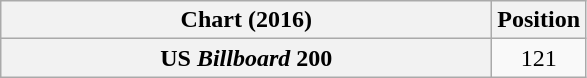<table class="wikitable sortable plainrowheaders">
<tr>
<th scope="col" style="width:20em;">Chart (2016)</th>
<th scope="col">Position</th>
</tr>
<tr>
<th scope="row">US <em>Billboard</em> 200</th>
<td align="center">121</td>
</tr>
</table>
